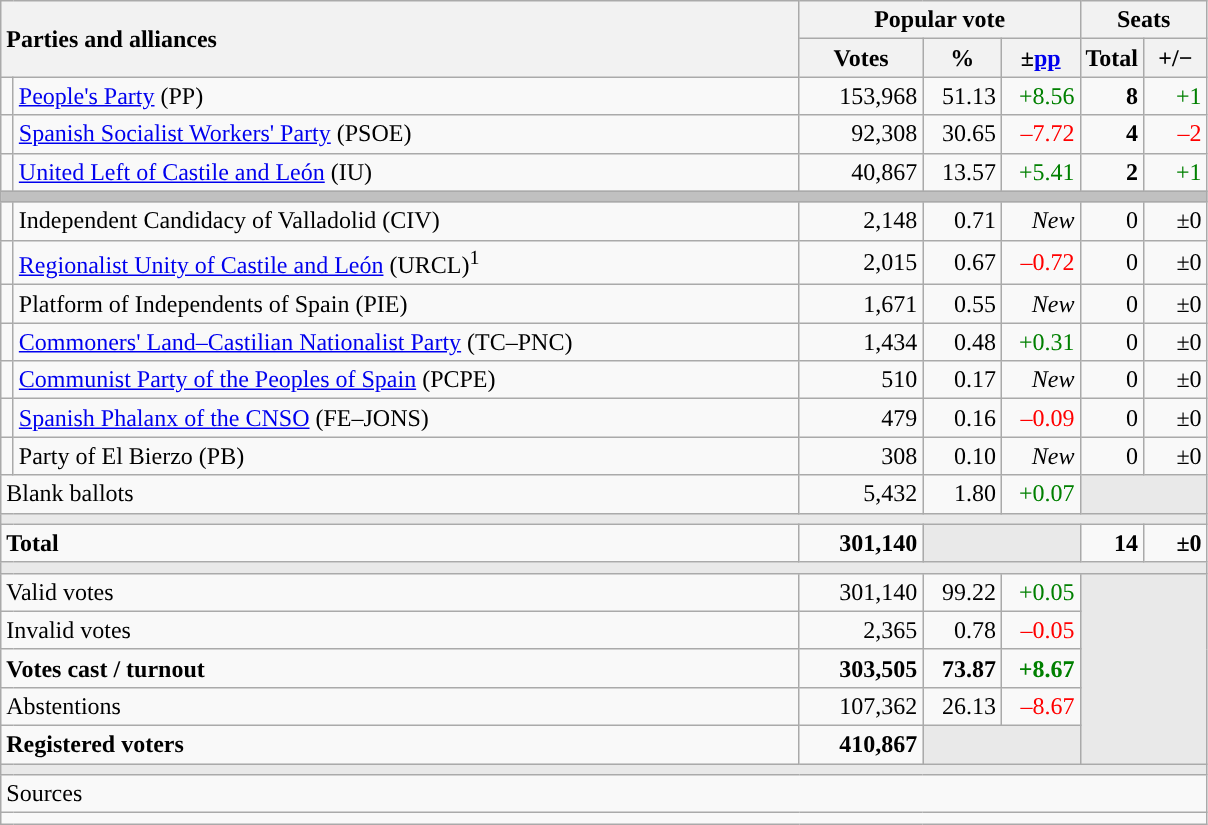<table class="wikitable" style="text-align:right;">
<tr>
<th style="text-align:left;" rowspan="2" colspan="2" width="525">Parties and alliances</th>
<th colspan="3">Popular vote</th>
<th colspan="2">Seats</th>
</tr>
<tr>
<th width="75">Votes</th>
<th width="45">%</th>
<th width="45">±<a href='#'>pp</a></th>
<th width="35">Total</th>
<th width="35">+/−</th>
</tr>
<tr>
<td width="1" style="color:inherit;background:"></td>
<td align="left"><a href='#'>People's Party</a> (PP)</td>
<td>153,968</td>
<td>51.13</td>
<td style="color:green;">+8.56</td>
<td><strong>8</strong></td>
<td style="color:green;">+1</td>
</tr>
<tr>
<td style="color:inherit;background:"></td>
<td align="left"><a href='#'>Spanish Socialist Workers' Party</a> (PSOE)</td>
<td>92,308</td>
<td>30.65</td>
<td style="color:red;">–7.72</td>
<td><strong>4</strong></td>
<td style="color:red;">–2</td>
</tr>
<tr>
<td style="color:inherit;background:"></td>
<td align="left"><a href='#'>United Left of Castile and León</a> (IU)</td>
<td>40,867</td>
<td>13.57</td>
<td style="color:green;">+5.41</td>
<td><strong>2</strong></td>
<td style="color:green;">+1</td>
</tr>
<tr>
<td colspan="7" bgcolor="#C0C0C0"></td>
</tr>
<tr>
<td style="color:inherit;background:"></td>
<td align="left">Independent Candidacy of Valladolid (CIV)</td>
<td>2,148</td>
<td>0.71</td>
<td><em>New</em></td>
<td>0</td>
<td>±0</td>
</tr>
<tr>
<td style="color:inherit;background:"></td>
<td align="left"><a href='#'>Regionalist Unity of Castile and León</a> (URCL)<sup>1</sup></td>
<td>2,015</td>
<td>0.67</td>
<td style="color:red;">–0.72</td>
<td>0</td>
<td>±0</td>
</tr>
<tr>
<td style="color:inherit;background:"></td>
<td align="left">Platform of Independents of Spain (PIE)</td>
<td>1,671</td>
<td>0.55</td>
<td><em>New</em></td>
<td>0</td>
<td>±0</td>
</tr>
<tr>
<td style="color:inherit;background:"></td>
<td align="left"><a href='#'>Commoners' Land–Castilian Nationalist Party</a> (TC–PNC)</td>
<td>1,434</td>
<td>0.48</td>
<td style="color:green;">+0.31</td>
<td>0</td>
<td>±0</td>
</tr>
<tr>
<td style="color:inherit;background:"></td>
<td align="left"><a href='#'>Communist Party of the Peoples of Spain</a> (PCPE)</td>
<td>510</td>
<td>0.17</td>
<td><em>New</em></td>
<td>0</td>
<td>±0</td>
</tr>
<tr>
<td style="color:inherit;background:"></td>
<td align="left"><a href='#'>Spanish Phalanx of the CNSO</a> (FE–JONS)</td>
<td>479</td>
<td>0.16</td>
<td style="color:red;">–0.09</td>
<td>0</td>
<td>±0</td>
</tr>
<tr>
<td style="color:inherit;background:"></td>
<td align="left">Party of El Bierzo (PB)</td>
<td>308</td>
<td>0.10</td>
<td><em>New</em></td>
<td>0</td>
<td>±0</td>
</tr>
<tr>
<td align="left" colspan="2">Blank ballots</td>
<td>5,432</td>
<td>1.80</td>
<td style="color:green;">+0.07</td>
<td bgcolor="#E9E9E9" colspan="2"></td>
</tr>
<tr>
<td colspan="7" bgcolor="#E9E9E9"></td>
</tr>
<tr style="font-weight:bold;">
<td align="left" colspan="2">Total</td>
<td>301,140</td>
<td bgcolor="#E9E9E9" colspan="2"></td>
<td>14</td>
<td>±0</td>
</tr>
<tr>
<td colspan="7" bgcolor="#E9E9E9"></td>
</tr>
<tr>
<td align="left" colspan="2">Valid votes</td>
<td>301,140</td>
<td>99.22</td>
<td style="color:green;">+0.05</td>
<td bgcolor="#E9E9E9" colspan="2" rowspan="5"></td>
</tr>
<tr>
<td align="left" colspan="2">Invalid votes</td>
<td>2,365</td>
<td>0.78</td>
<td style="color:red;">–0.05</td>
</tr>
<tr style="font-weight:bold;">
<td align="left" colspan="2">Votes cast / turnout</td>
<td>303,505</td>
<td>73.87</td>
<td style="color:green;">+8.67</td>
</tr>
<tr>
<td align="left" colspan="2">Abstentions</td>
<td>107,362</td>
<td>26.13</td>
<td style="color:red;">–8.67</td>
</tr>
<tr style="font-weight:bold;">
<td align="left" colspan="2">Registered voters</td>
<td>410,867</td>
<td bgcolor="#E9E9E9" colspan="2"></td>
</tr>
<tr>
<td colspan="7" bgcolor="#E9E9E9"></td>
</tr>
<tr>
<td align="left" colspan="7">Sources</td>
</tr>
<tr>
<td colspan="7" style="text-align:left; max-width:790px;"></td>
</tr>
</table>
